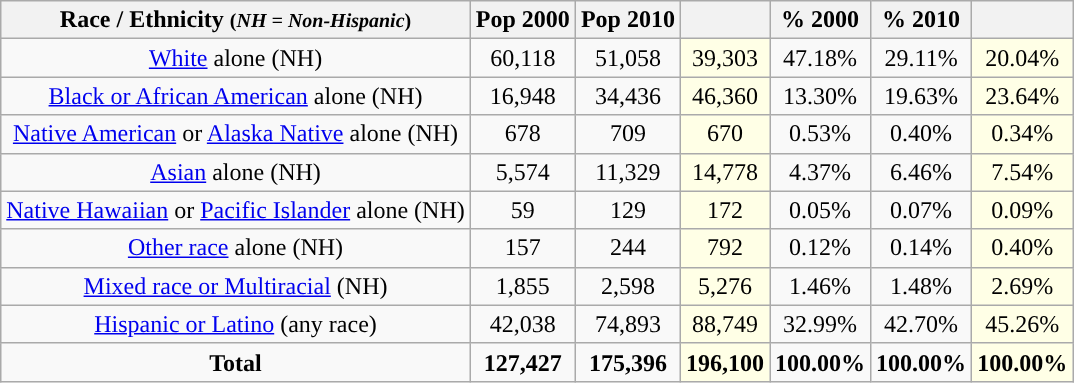<table class="wikitable" style="text-align:center;">
<tr>
<th>Race / Ethnicity <small>(<em>NH = Non-Hispanic</em>)</small></th>
<th>Pop 2000</th>
<th>Pop 2010</th>
<th></th>
<th>% 2000</th>
<th>% 2010</th>
<th></th>
</tr>
<tr>
<td><a href='#'>White</a> alone (NH)</td>
<td>60,118</td>
<td>51,058</td>
<td style='background: #ffffe6;'>39,303</td>
<td>47.18%</td>
<td>29.11%</td>
<td style='background: #ffffe6;'>20.04%</td>
</tr>
<tr>
<td><a href='#'>Black or African American</a> alone (NH)</td>
<td>16,948</td>
<td>34,436</td>
<td style='background: #ffffe6;'>46,360</td>
<td>13.30%</td>
<td>19.63%</td>
<td style='background: #ffffe6;'>23.64%</td>
</tr>
<tr>
<td><a href='#'>Native American</a> or <a href='#'>Alaska Native</a> alone (NH)</td>
<td>678</td>
<td>709</td>
<td style='background: #ffffe6;'>670</td>
<td>0.53%</td>
<td>0.40%</td>
<td style='background: #ffffe6;'>0.34%</td>
</tr>
<tr>
<td><a href='#'>Asian</a> alone (NH)</td>
<td>5,574</td>
<td>11,329</td>
<td style='background: #ffffe6;'>14,778</td>
<td>4.37%</td>
<td>6.46%</td>
<td style='background: #ffffe6;'>7.54%</td>
</tr>
<tr>
<td><a href='#'>Native Hawaiian</a> or <a href='#'>Pacific Islander</a> alone (NH)</td>
<td>59</td>
<td>129</td>
<td style='background: #ffffe6;'>172</td>
<td>0.05%</td>
<td>0.07%</td>
<td style='background: #ffffe6;'>0.09%</td>
</tr>
<tr>
<td><a href='#'>Other race</a> alone (NH)</td>
<td>157</td>
<td>244</td>
<td style='background: #ffffe6;'>792</td>
<td>0.12%</td>
<td>0.14%</td>
<td style='background: #ffffe6;'>0.40%</td>
</tr>
<tr>
<td><a href='#'>Mixed race or Multiracial</a> (NH)</td>
<td>1,855</td>
<td>2,598</td>
<td style='background: #ffffe6;'>5,276</td>
<td>1.46%</td>
<td>1.48%</td>
<td style='background: #ffffe6;'>2.69%</td>
</tr>
<tr>
<td><a href='#'>Hispanic or Latino</a> (any race)</td>
<td>42,038</td>
<td>74,893</td>
<td style='background: #ffffe6;'>88,749</td>
<td>32.99%</td>
<td>42.70%</td>
<td style='background: #ffffe6;'>45.26%</td>
</tr>
<tr>
<td><strong>Total</strong></td>
<td><strong>127,427</strong></td>
<td><strong>175,396</strong></td>
<td style='background: #ffffe6;'><strong>196,100</strong></td>
<td><strong>100.00%</strong></td>
<td><strong>100.00%</strong></td>
<td style='background: #ffffe6;'><strong>100.00%</strong></td>
</tr>
</table>
